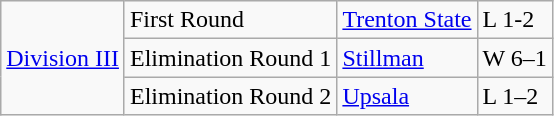<table class="wikitable">
<tr>
<td rowspan="3"><a href='#'>Division III</a></td>
<td>First Round</td>
<td><a href='#'>Trenton State</a></td>
<td>L 1-2</td>
</tr>
<tr>
<td>Elimination Round 1</td>
<td><a href='#'>Stillman</a></td>
<td>W 6–1</td>
</tr>
<tr>
<td>Elimination Round 2</td>
<td><a href='#'>Upsala</a></td>
<td>L 1–2</td>
</tr>
</table>
